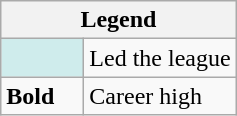<table class="wikitable mw-collapsible mw-collapsed">
<tr>
<th colspan="2">Legend</th>
</tr>
<tr>
<td style="background:#cfecec; width:3em;"></td>
<td>Led the league</td>
</tr>
<tr>
<td><strong>Bold</strong></td>
<td>Career high</td>
</tr>
</table>
